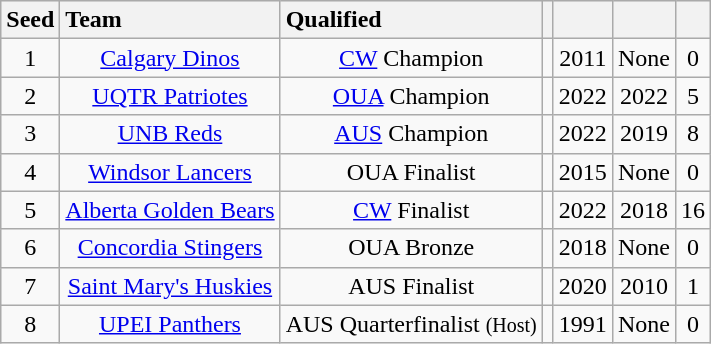<table class="wikitable sortable" style="text-align: center;">
<tr style="background:#efefef; text-align:center">
<th style="text-align:left">Seed</th>
<th style="text-align:left">Team</th>
<th style="text-align:left">Qualified</th>
<th style="text-align:left"></th>
<th style="text-align:left"></th>
<th style="text-align:left"></th>
<th style="text-align:left"></th>
</tr>
<tr style="text-align:center">
<td>1</td>
<td><a href='#'>Calgary Dinos</a></td>
<td><a href='#'>CW</a> Champion</td>
<td></td>
<td>2011</td>
<td>None</td>
<td>0</td>
</tr>
<tr style="text-align:center">
<td>2</td>
<td><a href='#'>UQTR Patriotes</a></td>
<td><a href='#'>OUA</a> Champion</td>
<td></td>
<td>2022</td>
<td>2022</td>
<td>5</td>
</tr>
<tr style="text-align:center">
<td>3</td>
<td><a href='#'>UNB Reds</a></td>
<td><a href='#'>AUS</a> Champion</td>
<td></td>
<td>2022</td>
<td>2019</td>
<td>8</td>
</tr>
<tr style="text-align:center">
<td>4</td>
<td><a href='#'>Windsor Lancers</a></td>
<td>OUA Finalist</td>
<td></td>
<td>2015</td>
<td>None</td>
<td>0</td>
</tr>
<tr style="text-align:center">
<td>5</td>
<td><a href='#'>Alberta Golden Bears</a></td>
<td><a href='#'>CW</a> Finalist</td>
<td></td>
<td>2022</td>
<td>2018</td>
<td>16</td>
</tr>
<tr style="text-align:center">
<td>6</td>
<td><a href='#'>Concordia Stingers</a></td>
<td>OUA Bronze</td>
<td></td>
<td>2018</td>
<td>None</td>
<td>0</td>
</tr>
<tr style="text-align:center">
<td>7</td>
<td><a href='#'>Saint Mary's Huskies</a></td>
<td>AUS Finalist</td>
<td></td>
<td>2020</td>
<td>2010</td>
<td>1</td>
</tr>
<tr style="text-align:center">
<td>8</td>
<td><a href='#'>UPEI Panthers</a></td>
<td>AUS Quarterfinalist <small>(Host)</small></td>
<td></td>
<td>1991</td>
<td>None</td>
<td>0</td>
</tr>
</table>
